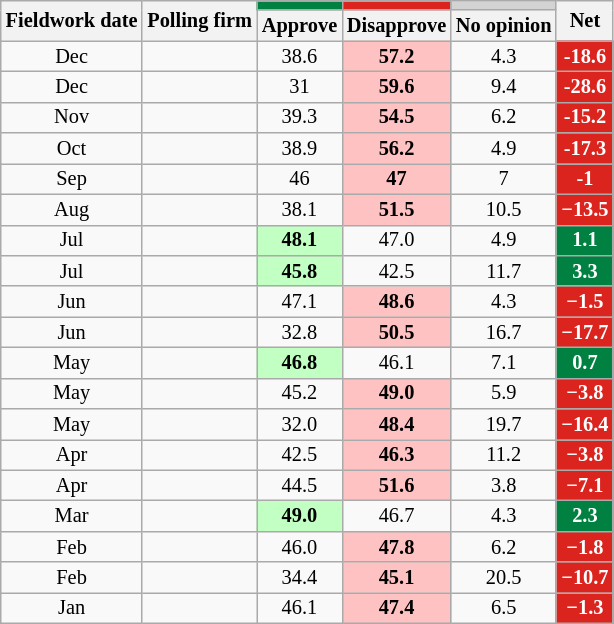<table class="wikitable mw-collapsible" style="text-align:center; font-size:85%; line-height:14px;">
<tr>
<th rowspan="2">Fieldwork date</th>
<th rowspan="2">Polling firm</th>
<th style="background: #008142;"></th>
<th style="background: #DC241F;"></th>
<th style="background: lightgrey;"></th>
<th rowspan="2">Net</th>
</tr>
<tr>
<th>Approve</th>
<th>Disapprove</th>
<th>No opinion</th>
</tr>
<tr>
<td>Dec</td>
<td></td>
<td>38.6</td>
<td style="background:#FFC2C2"><strong>57.2</strong></td>
<td>4.3</td>
<th style="background:#DC241F; color:white;">-18.6</th>
</tr>
<tr>
<td>Dec</td>
<td></td>
<td>31</td>
<td style="background:#FFC2C2"><strong>59.6</strong></td>
<td>9.4</td>
<th style="background:#DC241F; color:white;">-28.6</th>
</tr>
<tr>
<td>Nov</td>
<td></td>
<td>39.3</td>
<td style="background:#FFC2C2"><strong>54.5</strong></td>
<td>6.2</td>
<th style="background:#DC241F; color:white;">-15.2</th>
</tr>
<tr>
<td>Oct</td>
<td></td>
<td>38.9</td>
<td style="background:#FFC2C2"><strong>56.2</strong></td>
<td>4.9</td>
<th style="background:#DC241F; color:white;">-17.3</th>
</tr>
<tr>
<td>Sep</td>
<td></td>
<td>46</td>
<td style="background:#FFC2C2"><strong>47</strong></td>
<td>7</td>
<th style="background:#DC241F; color:white;">-1</th>
</tr>
<tr>
<td>Aug</td>
<td></td>
<td>38.1</td>
<td style="background:#FFC2C2"><strong>51.5</strong></td>
<td>10.5</td>
<th style="background:#DC241F; color:white;">−13.5</th>
</tr>
<tr>
<td>Jul</td>
<td></td>
<td style="background:#C2FFC2"><strong>48.1</strong></td>
<td>47.0</td>
<td>4.9</td>
<th style="background:#008142; color:white;">1.1</th>
</tr>
<tr>
<td>Jul</td>
<td></td>
<td style="background:#C2FFC2"><strong>45.8</strong></td>
<td>42.5</td>
<td>11.7</td>
<th style="background:#008142; color:white;">3.3</th>
</tr>
<tr>
<td>Jun</td>
<td></td>
<td>47.1</td>
<td style="background:#FFC2C2"><strong>48.6</strong></td>
<td>4.3</td>
<th style="background:#DC241F; color:white;">−1.5</th>
</tr>
<tr>
<td>Jun</td>
<td></td>
<td>32.8</td>
<td style="background:#FFC2C2"><strong>50.5</strong></td>
<td>16.7</td>
<th style="background:#DC241F; color:white;">−17.7</th>
</tr>
<tr>
<td>May</td>
<td></td>
<td style="background:#C2FFC2"><strong>46.8</strong></td>
<td>46.1</td>
<td>7.1</td>
<th style="background:#008142; color:white;">0.7</th>
</tr>
<tr>
<td>May</td>
<td></td>
<td>45.2</td>
<td style="background:#FFC2C2"><strong>49.0</strong></td>
<td>5.9</td>
<th style="background:#DC241F; color:white;">−3.8</th>
</tr>
<tr>
<td>May</td>
<td></td>
<td>32.0</td>
<td style="background:#FFC2C2"><strong>48.4</strong></td>
<td>19.7</td>
<th style="background:#DC241F; color:white;">−16.4</th>
</tr>
<tr>
<td>Apr</td>
<td></td>
<td>42.5</td>
<td style="background:#FFC2C2"><strong>46.3</strong></td>
<td>11.2</td>
<th style="background:#DC241F; color:white;">−3.8</th>
</tr>
<tr>
<td>Apr</td>
<td></td>
<td>44.5</td>
<td style="background:#FFC2C2"><strong>51.6</strong></td>
<td>3.8</td>
<th style="background:#DC241F; color:white;">−7.1</th>
</tr>
<tr>
<td>Mar</td>
<td></td>
<td style="background:#C2FFC2"><strong>49.0</strong></td>
<td>46.7</td>
<td>4.3</td>
<th style="background:#008142; color:white;">2.3</th>
</tr>
<tr>
<td>Feb</td>
<td></td>
<td>46.0</td>
<td style="background:#FFC2C2"><strong>47.8</strong></td>
<td>6.2</td>
<th style="background:#DC241F; color:white;">−1.8</th>
</tr>
<tr>
<td>Feb</td>
<td></td>
<td>34.4</td>
<td style="background:#FFC2C2"><strong>45.1</strong></td>
<td>20.5</td>
<th style="background:#DC241F; color:white;">−10.7</th>
</tr>
<tr>
<td>Jan</td>
<td></td>
<td>46.1</td>
<td style="background:#FFC2C2"><strong>47.4</strong></td>
<td>6.5</td>
<th style="background:#DC241F; color:white;">−1.3</th>
</tr>
</table>
